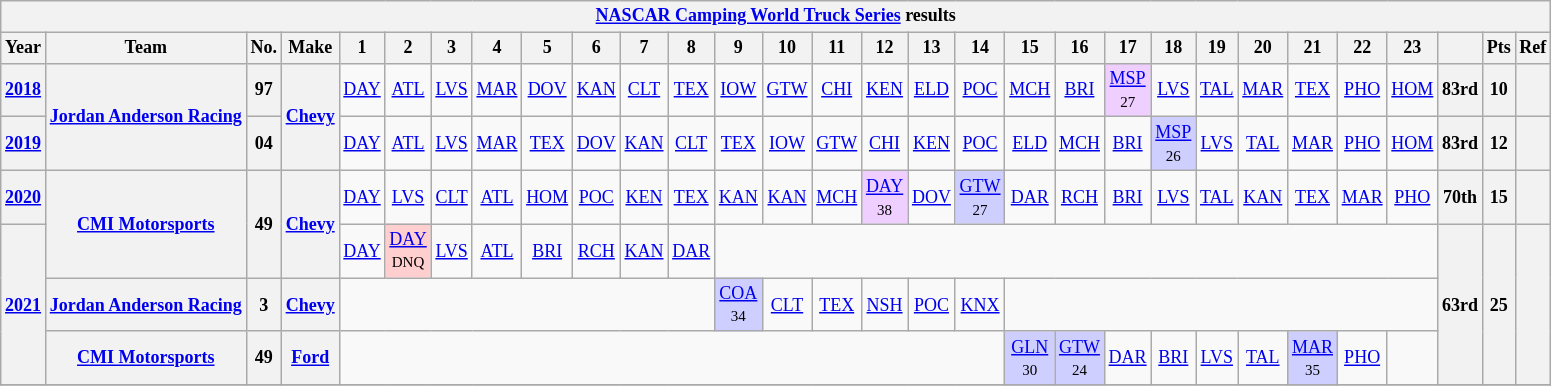<table class="wikitable" style="text-align:center; font-size:75%">
<tr>
<th colspan=45><a href='#'>NASCAR Camping World Truck Series</a> results</th>
</tr>
<tr>
<th>Year</th>
<th>Team</th>
<th>No.</th>
<th>Make</th>
<th>1</th>
<th>2</th>
<th>3</th>
<th>4</th>
<th>5</th>
<th>6</th>
<th>7</th>
<th>8</th>
<th>9</th>
<th>10</th>
<th>11</th>
<th>12</th>
<th>13</th>
<th>14</th>
<th>15</th>
<th>16</th>
<th>17</th>
<th>18</th>
<th>19</th>
<th>20</th>
<th>21</th>
<th>22</th>
<th>23</th>
<th></th>
<th>Pts</th>
<th>Ref</th>
</tr>
<tr>
<th><a href='#'>2018</a></th>
<th rowspan=2><a href='#'>Jordan Anderson Racing</a></th>
<th>97</th>
<th rowspan=2><a href='#'>Chevy</a></th>
<td><a href='#'>DAY</a></td>
<td><a href='#'>ATL</a></td>
<td><a href='#'>LVS</a></td>
<td><a href='#'>MAR</a></td>
<td><a href='#'>DOV</a></td>
<td><a href='#'>KAN</a></td>
<td><a href='#'>CLT</a></td>
<td><a href='#'>TEX</a></td>
<td><a href='#'>IOW</a></td>
<td><a href='#'>GTW</a></td>
<td><a href='#'>CHI</a></td>
<td><a href='#'>KEN</a></td>
<td><a href='#'>ELD</a></td>
<td><a href='#'>POC</a></td>
<td><a href='#'>MCH</a></td>
<td><a href='#'>BRI</a></td>
<td style="background:#EFCFFF;"><a href='#'>MSP</a><br><small>27</small></td>
<td><a href='#'>LVS</a></td>
<td><a href='#'>TAL</a></td>
<td><a href='#'>MAR</a></td>
<td><a href='#'>TEX</a></td>
<td><a href='#'>PHO</a></td>
<td><a href='#'>HOM</a></td>
<th>83rd</th>
<th>10</th>
<th></th>
</tr>
<tr>
<th><a href='#'>2019</a></th>
<th>04</th>
<td><a href='#'>DAY</a></td>
<td><a href='#'>ATL</a></td>
<td><a href='#'>LVS</a></td>
<td><a href='#'>MAR</a></td>
<td><a href='#'>TEX</a></td>
<td><a href='#'>DOV</a></td>
<td><a href='#'>KAN</a></td>
<td><a href='#'>CLT</a></td>
<td><a href='#'>TEX</a></td>
<td><a href='#'>IOW</a></td>
<td><a href='#'>GTW</a></td>
<td><a href='#'>CHI</a></td>
<td><a href='#'>KEN</a></td>
<td><a href='#'>POC</a></td>
<td><a href='#'>ELD</a></td>
<td><a href='#'>MCH</a></td>
<td><a href='#'>BRI</a></td>
<td style="background:#CFCFFF;"><a href='#'>MSP</a><br><small>26</small></td>
<td><a href='#'>LVS</a></td>
<td><a href='#'>TAL</a></td>
<td><a href='#'>MAR</a></td>
<td><a href='#'>PHO</a></td>
<td><a href='#'>HOM</a></td>
<th>83rd</th>
<th>12</th>
<th></th>
</tr>
<tr>
<th><a href='#'>2020</a></th>
<th rowspan=2><a href='#'>CMI Motorsports</a></th>
<th rowspan=2>49</th>
<th rowspan=2><a href='#'>Chevy</a></th>
<td><a href='#'>DAY</a></td>
<td><a href='#'>LVS</a></td>
<td><a href='#'>CLT</a></td>
<td><a href='#'>ATL</a></td>
<td><a href='#'>HOM</a></td>
<td><a href='#'>POC</a></td>
<td><a href='#'>KEN</a></td>
<td><a href='#'>TEX</a></td>
<td><a href='#'>KAN</a></td>
<td><a href='#'>KAN</a></td>
<td><a href='#'>MCH</a></td>
<td style="background:#EFCFFF;"><a href='#'>DAY</a><br><small>38</small></td>
<td><a href='#'>DOV</a></td>
<td style="background:#CFCFFF;"><a href='#'>GTW</a><br><small>27</small></td>
<td><a href='#'>DAR</a></td>
<td><a href='#'>RCH</a></td>
<td><a href='#'>BRI</a></td>
<td><a href='#'>LVS</a></td>
<td><a href='#'>TAL</a></td>
<td><a href='#'>KAN</a></td>
<td><a href='#'>TEX</a></td>
<td><a href='#'>MAR</a></td>
<td><a href='#'>PHO</a></td>
<th>70th</th>
<th>15</th>
<th></th>
</tr>
<tr>
<th rowspan=3><a href='#'>2021</a></th>
<td><a href='#'>DAY</a></td>
<td style="background:#FFCFCF;"><a href='#'>DAY</a><br><small>DNQ</small></td>
<td><a href='#'>LVS</a></td>
<td><a href='#'>ATL</a></td>
<td><a href='#'>BRI</a></td>
<td><a href='#'>RCH</a></td>
<td><a href='#'>KAN</a></td>
<td><a href='#'>DAR</a></td>
<td colspan=15></td>
<th rowspan=3>63rd</th>
<th rowspan=3>25</th>
<th rowspan=3></th>
</tr>
<tr>
<th><a href='#'>Jordan Anderson Racing</a></th>
<th>3</th>
<th><a href='#'>Chevy</a></th>
<td colspan=8></td>
<td style="background:#CFCFFF;"><a href='#'>COA</a><br><small>34</small></td>
<td><a href='#'>CLT</a></td>
<td><a href='#'>TEX</a></td>
<td><a href='#'>NSH</a></td>
<td><a href='#'>POC</a></td>
<td><a href='#'>KNX</a></td>
<td colspan=9></td>
</tr>
<tr>
<th><a href='#'>CMI Motorsports</a></th>
<th>49</th>
<th><a href='#'>Ford</a></th>
<td colspan=14></td>
<td style="background:#CFCFFF;"><a href='#'>GLN</a><br><small>30</small></td>
<td style="background:#CFCFFF;"><a href='#'>GTW</a><br><small>24</small></td>
<td><a href='#'>DAR</a></td>
<td><a href='#'>BRI</a></td>
<td><a href='#'>LVS</a></td>
<td><a href='#'>TAL</a></td>
<td style="background:#CFCFFF;"><a href='#'>MAR</a><br><small>35</small></td>
<td><a href='#'>PHO</a></td>
<td></td>
</tr>
<tr>
</tr>
</table>
